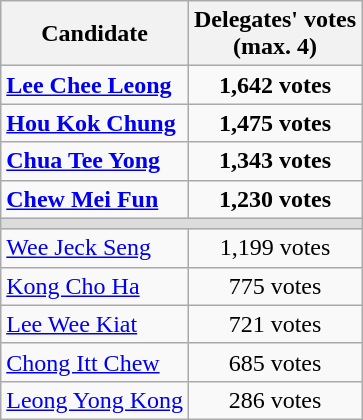<table class=wikitable style=text-align:center>
<tr>
<th>Candidate</th>
<th>Delegates' votes<br>(max. 4)</th>
</tr>
<tr>
<td align=left><strong><a href='#'>Lee Chee Leong</a></strong></td>
<td><strong>1,642 votes</strong></td>
</tr>
<tr>
<td align=left><strong><a href='#'>Hou Kok Chung</a></strong></td>
<td><strong>1,475 votes</strong></td>
</tr>
<tr>
<td align=left><strong><a href='#'>Chua Tee Yong</a></strong></td>
<td><strong>1,343 votes</strong></td>
</tr>
<tr>
<td align=left><strong><a href='#'>Chew Mei Fun</a></strong></td>
<td><strong>1,230 votes</strong></td>
</tr>
<tr>
<td colspan=3 bgcolor=dcdcdc></td>
</tr>
<tr>
<td align=left><a href='#'>Wee Jeck Seng</a></td>
<td>1,199 votes</td>
</tr>
<tr>
<td align=left><a href='#'>Kong Cho Ha</a></td>
<td>775 votes</td>
</tr>
<tr>
<td align=left><a href='#'>Lee Wee Kiat</a></td>
<td>721 votes</td>
</tr>
<tr>
<td align=left><a href='#'>Chong Itt Chew</a></td>
<td>685 votes</td>
</tr>
<tr>
<td align=left><a href='#'>Leong Yong Kong</a></td>
<td>286 votes</td>
</tr>
</table>
